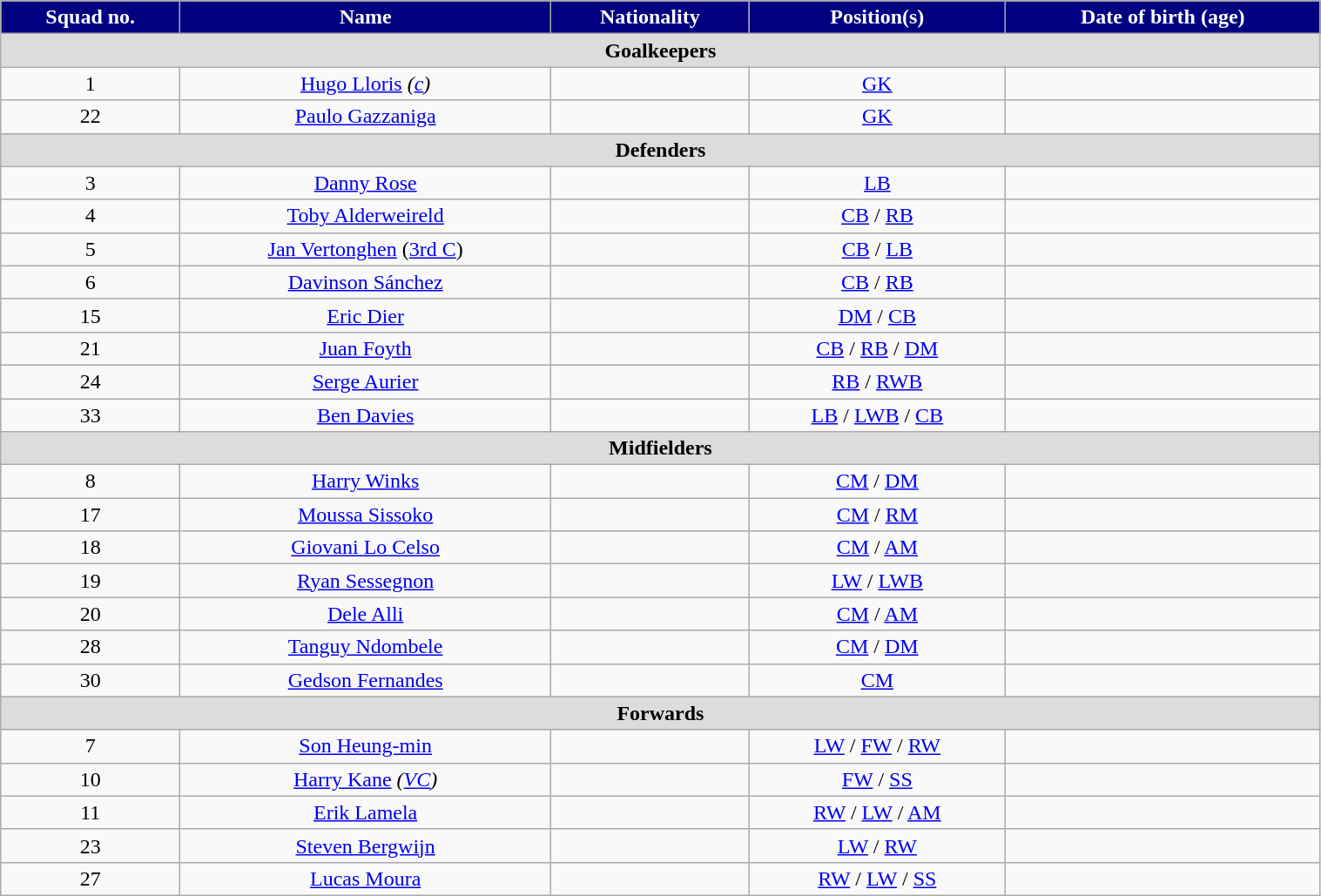<table class="wikitable" style="text-align:center;width:80%">
<tr>
<th style="background:#000080; color:white; text-align:center;">Squad no.</th>
<th style="background:#000080; color:white; text-align:center;">Name</th>
<th style="background:#000080; color:white; text-align:center;">Nationality</th>
<th style="background:#000080; color:white; text-align:center;">Position(s)</th>
<th style="background:#000080; color:white; text-align:center;">Date of birth (age)</th>
</tr>
<tr>
<th colspan="5" style="background:#dcdcdc; text-align:center;">Goalkeepers</th>
</tr>
<tr>
<td>1</td>
<td><a href='#'>Hugo Lloris</a> <em>(<a href='#'>c</a>)</em></td>
<td></td>
<td><a href='#'>GK</a></td>
<td></td>
</tr>
<tr>
<td>22</td>
<td><a href='#'>Paulo Gazzaniga</a></td>
<td></td>
<td><a href='#'>GK</a></td>
<td></td>
</tr>
<tr>
<th colspan="5" style="background:#dcdcdc; text-align:center;">Defenders</th>
</tr>
<tr>
<td>3</td>
<td><a href='#'>Danny Rose</a></td>
<td></td>
<td><a href='#'>LB</a></td>
<td></td>
</tr>
<tr>
<td>4</td>
<td><a href='#'>Toby Alderweireld</a></td>
<td></td>
<td><a href='#'>CB</a> / <a href='#'>RB</a></td>
<td></td>
</tr>
<tr>
<td>5</td>
<td><a href='#'>Jan Vertonghen</a> (<a href='#'>3rd C</a>)</td>
<td></td>
<td><a href='#'>CB</a> / <a href='#'>LB</a></td>
<td></td>
</tr>
<tr>
<td>6</td>
<td><a href='#'>Davinson Sánchez</a></td>
<td></td>
<td><a href='#'>CB</a> / <a href='#'>RB</a></td>
<td></td>
</tr>
<tr>
<td>15</td>
<td><a href='#'>Eric Dier</a></td>
<td></td>
<td><a href='#'>DM</a> / <a href='#'>CB</a></td>
<td></td>
</tr>
<tr>
<td>21</td>
<td><a href='#'>Juan Foyth</a></td>
<td></td>
<td><a href='#'>CB</a> / <a href='#'>RB</a> / <a href='#'>DM</a></td>
<td></td>
</tr>
<tr>
<td>24</td>
<td><a href='#'>Serge Aurier</a></td>
<td></td>
<td><a href='#'>RB</a> / <a href='#'>RWB</a></td>
<td></td>
</tr>
<tr>
<td>33</td>
<td><a href='#'>Ben Davies</a></td>
<td></td>
<td><a href='#'>LB</a> / <a href='#'>LWB</a> / <a href='#'>CB</a></td>
<td></td>
</tr>
<tr>
<th colspan="5" style="background:#dcdcdc; text-align:center;">Midfielders</th>
</tr>
<tr>
<td>8</td>
<td><a href='#'>Harry Winks</a></td>
<td></td>
<td><a href='#'>CM</a> / <a href='#'>DM</a></td>
<td></td>
</tr>
<tr>
<td>17</td>
<td><a href='#'>Moussa Sissoko</a></td>
<td></td>
<td><a href='#'>CM</a> / <a href='#'>RM</a></td>
<td></td>
</tr>
<tr>
<td>18</td>
<td><a href='#'>Giovani Lo Celso</a></td>
<td></td>
<td><a href='#'>CM</a> / <a href='#'>AM</a></td>
<td></td>
</tr>
<tr>
<td>19</td>
<td><a href='#'>Ryan Sessegnon</a></td>
<td></td>
<td><a href='#'>LW</a> / <a href='#'>LWB</a></td>
<td></td>
</tr>
<tr>
<td>20</td>
<td><a href='#'>Dele Alli</a></td>
<td></td>
<td><a href='#'>CM</a> / <a href='#'>AM</a></td>
<td></td>
</tr>
<tr>
<td>28</td>
<td><a href='#'>Tanguy Ndombele</a></td>
<td></td>
<td><a href='#'>CM</a> / <a href='#'>DM</a></td>
<td></td>
</tr>
<tr>
<td>30</td>
<td><a href='#'>Gedson Fernandes</a></td>
<td></td>
<td><a href='#'>CM</a></td>
<td></td>
</tr>
<tr>
<th colspan="12" style="background:#dcdcdc; text-align:center;">Forwards</th>
</tr>
<tr>
<td>7</td>
<td><a href='#'>Son Heung-min</a></td>
<td></td>
<td><a href='#'>LW</a> / <a href='#'>FW</a> / <a href='#'>RW</a></td>
<td></td>
</tr>
<tr>
<td>10</td>
<td><a href='#'>Harry Kane</a> <em>(<a href='#'>VC</a>)</em></td>
<td></td>
<td><a href='#'>FW</a> / <a href='#'>SS</a></td>
<td></td>
</tr>
<tr>
<td>11</td>
<td><a href='#'>Erik Lamela</a></td>
<td></td>
<td><a href='#'>RW</a> / <a href='#'>LW</a> / <a href='#'>AM</a></td>
<td></td>
</tr>
<tr>
<td>23</td>
<td><a href='#'>Steven Bergwijn</a></td>
<td></td>
<td><a href='#'>LW</a> / <a href='#'>RW</a></td>
<td></td>
</tr>
<tr>
<td>27</td>
<td><a href='#'>Lucas Moura</a></td>
<td></td>
<td><a href='#'>RW</a> / <a href='#'>LW</a> / <a href='#'>SS</a></td>
<td></td>
</tr>
</table>
